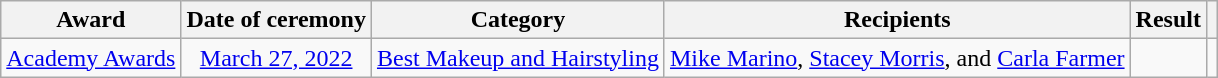<table class="wikitable plainrowheaders" style="text-align:center;">
<tr>
<th scope="col">Award</th>
<th scope="col">Date of ceremony</th>
<th scope="col">Category</th>
<th scope="col">Recipients</th>
<th scope="col">Result</th>
<th scope="col" class="unsortable"></th>
</tr>
<tr>
<td><a href='#'>Academy Awards</a></td>
<td><a href='#'>March 27, 2022</a></td>
<td><a href='#'>Best Makeup and Hairstyling</a></td>
<td><a href='#'>Mike Marino</a>, <a href='#'>Stacey Morris</a>, and <a href='#'>Carla Farmer</a></td>
<td></td>
<td style="text-align:center;"></td>
</tr>
</table>
